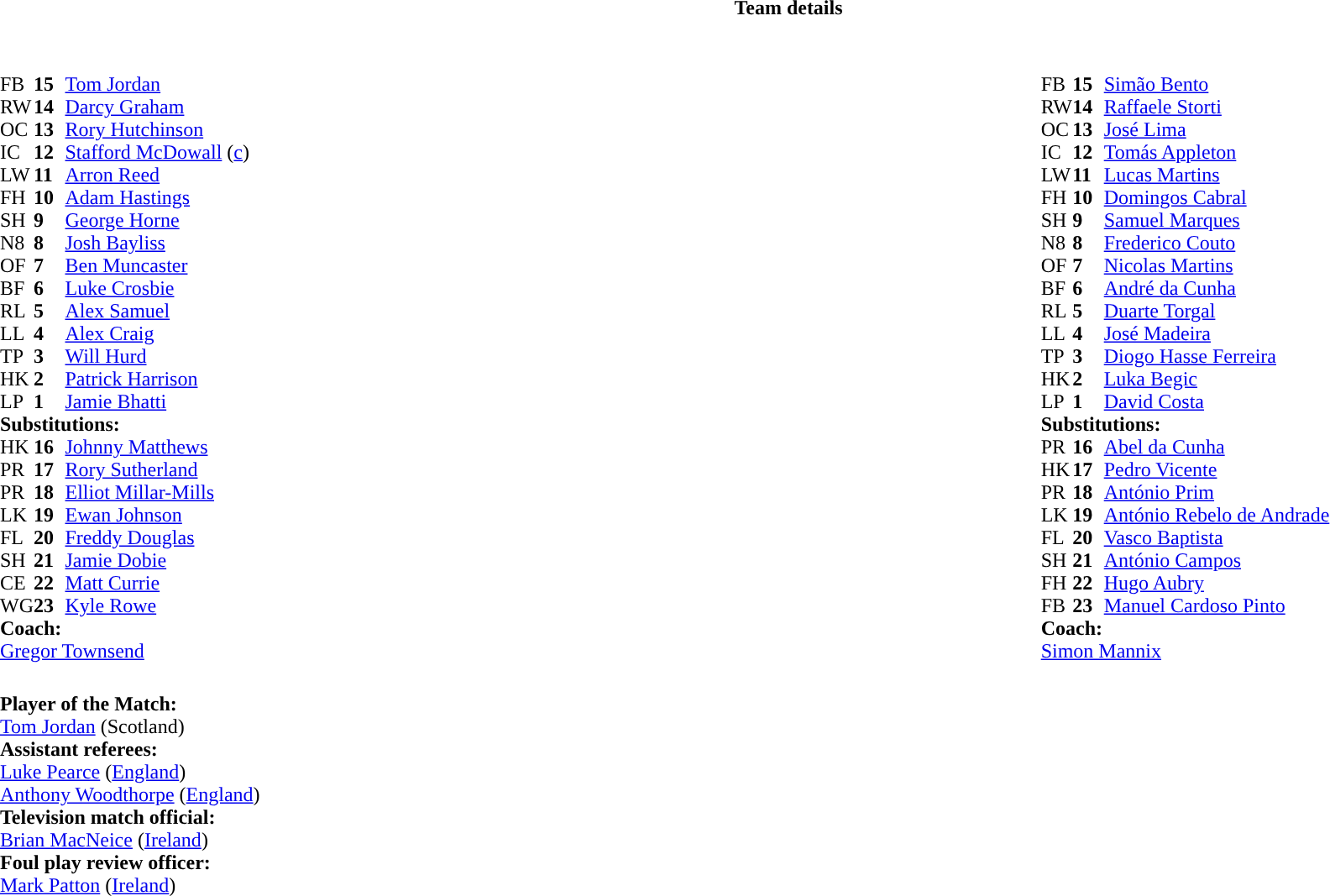<table border="0" style="width:100%;" class="collapsible collapsed">
<tr>
<th>Team details</th>
</tr>
<tr>
<td><br><table style="width:100%">
<tr>
<td style="vertical-align:top;width:50%"><br><table cellspacing="0" cellpadding="0">
<tr>
<th width="25"></th>
<th width="25"></th>
</tr>
<tr>
<td>FB</td>
<td><strong>15</strong></td>
<td><a href='#'>Tom Jordan</a></td>
</tr>
<tr>
<td>RW</td>
<td><strong>14</strong></td>
<td><a href='#'>Darcy Graham</a></td>
</tr>
<tr>
<td>OC</td>
<td><strong>13</strong></td>
<td><a href='#'>Rory Hutchinson</a></td>
<td></td>
<td></td>
</tr>
<tr>
<td>IC</td>
<td><strong>12</strong></td>
<td><a href='#'>Stafford McDowall</a> (<a href='#'>c</a>)</td>
</tr>
<tr>
<td>LW</td>
<td><strong>11</strong></td>
<td><a href='#'>Arron Reed</a></td>
</tr>
<tr>
<td>FH</td>
<td><strong>10</strong></td>
<td><a href='#'>Adam Hastings</a></td>
<td></td>
<td></td>
</tr>
<tr>
<td>SH</td>
<td><strong>9</strong></td>
<td><a href='#'>George Horne</a></td>
<td></td>
<td></td>
</tr>
<tr>
<td>N8</td>
<td><strong>8</strong></td>
<td><a href='#'>Josh Bayliss</a></td>
</tr>
<tr>
<td>OF</td>
<td><strong>7</strong></td>
<td><a href='#'>Ben Muncaster</a></td>
<td></td>
<td></td>
</tr>
<tr>
<td>BF</td>
<td><strong>6</strong></td>
<td><a href='#'>Luke Crosbie</a></td>
</tr>
<tr>
<td>RL</td>
<td><strong>5</strong></td>
<td><a href='#'>Alex Samuel</a></td>
<td></td>
<td></td>
<td></td>
</tr>
<tr>
<td>LL</td>
<td><strong>4</strong></td>
<td><a href='#'>Alex Craig</a></td>
<td></td>
<td></td>
<td></td>
</tr>
<tr>
<td>TP</td>
<td><strong>3</strong></td>
<td><a href='#'>Will Hurd</a></td>
<td></td>
<td></td>
</tr>
<tr>
<td>HK</td>
<td><strong>2</strong></td>
<td><a href='#'>Patrick Harrison</a></td>
<td></td>
<td></td>
</tr>
<tr>
<td>LP</td>
<td><strong>1</strong></td>
<td><a href='#'>Jamie Bhatti</a></td>
<td></td>
<td></td>
</tr>
<tr>
<td colspan=3><strong>Substitutions:</strong></td>
</tr>
<tr>
<td>HK</td>
<td><strong>16</strong></td>
<td><a href='#'>Johnny Matthews</a></td>
<td></td>
<td></td>
</tr>
<tr>
<td>PR</td>
<td><strong>17</strong></td>
<td><a href='#'>Rory Sutherland</a></td>
<td></td>
<td></td>
</tr>
<tr>
<td>PR</td>
<td><strong>18</strong></td>
<td><a href='#'>Elliot Millar-Mills</a></td>
<td></td>
<td></td>
</tr>
<tr>
<td>LK</td>
<td><strong>19</strong></td>
<td><a href='#'>Ewan Johnson</a></td>
<td></td>
<td></td>
</tr>
<tr>
<td>FL</td>
<td><strong>20</strong></td>
<td><a href='#'>Freddy Douglas</a></td>
<td></td>
<td></td>
</tr>
<tr>
<td>SH</td>
<td><strong>21</strong></td>
<td><a href='#'>Jamie Dobie</a></td>
<td></td>
<td></td>
</tr>
<tr>
<td>CE</td>
<td><strong>22</strong></td>
<td><a href='#'>Matt Currie</a></td>
<td></td>
<td></td>
</tr>
<tr>
<td>WG</td>
<td><strong>23</strong></td>
<td><a href='#'>Kyle Rowe</a></td>
<td></td>
<td></td>
</tr>
<tr>
<td colspan=3><strong>Coach:</strong></td>
</tr>
<tr>
<td colspan="4"> <a href='#'>Gregor Townsend</a></td>
</tr>
</table>
</td>
<td style="vertical-align:top"></td>
<td style="vertical-align:top;width:50%"><br><table cellspacing="0" cellpadding="0" style="margin:auto">
<tr>
<th width="25"></th>
<th width="25"></th>
</tr>
<tr>
<td>FB</td>
<td><strong>15</strong></td>
<td><a href='#'>Simão Bento</a></td>
</tr>
<tr>
<td>RW</td>
<td><strong>14</strong></td>
<td><a href='#'>Raffaele Storti</a></td>
</tr>
<tr>
<td>OC</td>
<td><strong>13</strong></td>
<td><a href='#'>José Lima</a></td>
</tr>
<tr>
<td>IC</td>
<td><strong>12</strong></td>
<td><a href='#'>Tomás Appleton</a></td>
</tr>
<tr>
<td>LW</td>
<td><strong>11</strong></td>
<td><a href='#'>Lucas Martins</a></td>
<td></td>
<td></td>
</tr>
<tr>
<td>FH</td>
<td><strong>10</strong></td>
<td><a href='#'>Domingos Cabral</a></td>
<td></td>
<td></td>
</tr>
<tr>
<td>SH</td>
<td><strong>9</strong></td>
<td><a href='#'>Samuel Marques</a></td>
<td></td>
<td></td>
</tr>
<tr>
<td>N8</td>
<td><strong>8</strong></td>
<td><a href='#'>Frederico Couto</a></td>
<td></td>
<td></td>
<td></td>
</tr>
<tr>
<td>OF</td>
<td><strong>7</strong></td>
<td><a href='#'>Nicolas Martins</a></td>
</tr>
<tr>
<td>BF</td>
<td><strong>6</strong></td>
<td><a href='#'>André da Cunha</a></td>
<td></td>
<td></td>
<td></td>
</tr>
<tr>
<td>RL</td>
<td><strong>5</strong></td>
<td><a href='#'>Duarte Torgal</a></td>
<td></td>
</tr>
<tr>
<td>LL</td>
<td><strong>4</strong></td>
<td><a href='#'>José Madeira</a></td>
<td></td>
<td></td>
</tr>
<tr>
<td>TP</td>
<td><strong>3</strong></td>
<td><a href='#'>Diogo Hasse Ferreira</a></td>
<td></td>
<td></td>
</tr>
<tr>
<td>HK</td>
<td><strong>2</strong></td>
<td><a href='#'>Luka Begic</a></td>
<td></td>
<td></td>
</tr>
<tr>
<td>LP</td>
<td><strong>1</strong></td>
<td><a href='#'>David Costa</a></td>
<td></td>
<td></td>
</tr>
<tr>
<td colspan=3><strong>Substitutions:</strong></td>
</tr>
<tr>
<td>PR</td>
<td><strong>16</strong></td>
<td><a href='#'>Abel da Cunha</a></td>
<td></td>
<td></td>
</tr>
<tr>
<td>HK</td>
<td><strong>17</strong></td>
<td><a href='#'>Pedro Vicente</a></td>
<td></td>
<td></td>
</tr>
<tr>
<td>PR</td>
<td><strong>18</strong></td>
<td><a href='#'>António Prim</a></td>
<td></td>
<td></td>
</tr>
<tr>
<td>LK</td>
<td><strong>19</strong></td>
<td><a href='#'>António Rebelo de Andrade</a></td>
<td></td>
<td></td>
</tr>
<tr>
<td>FL</td>
<td><strong>20</strong></td>
<td><a href='#'>Vasco Baptista</a></td>
<td></td>
<td></td>
</tr>
<tr>
<td>SH</td>
<td><strong>21</strong></td>
<td><a href='#'>António Campos</a></td>
<td></td>
<td></td>
</tr>
<tr>
<td>FH</td>
<td><strong>22</strong></td>
<td><a href='#'>Hugo Aubry</a></td>
<td></td>
<td></td>
</tr>
<tr>
<td>FB</td>
<td><strong>23</strong></td>
<td><a href='#'>Manuel Cardoso Pinto</a></td>
<td></td>
<td></td>
</tr>
<tr>
<td colspan=3><strong>Coach:</strong></td>
</tr>
<tr>
<td colspan="4"> <a href='#'>Simon Mannix</a></td>
</tr>
</table>
</td>
</tr>
</table>
<table style="width:100%">
<tr>
<td><br><strong>Player of the Match:</strong>
<br><a href='#'>Tom Jordan</a> (Scotland)<br><strong>Assistant referees:</strong>
<br><a href='#'>Luke Pearce</a> (<a href='#'>England</a>)
<br><a href='#'>Anthony Woodthorpe</a> (<a href='#'>England</a>)
<br><strong>Television match official:</strong>
<br><a href='#'>Brian MacNeice</a> (<a href='#'>Ireland</a>)
<br><strong>Foul play review officer:</strong>
<br><a href='#'>Mark Patton</a> (<a href='#'>Ireland</a>)</td>
</tr>
</table>
</td>
</tr>
</table>
